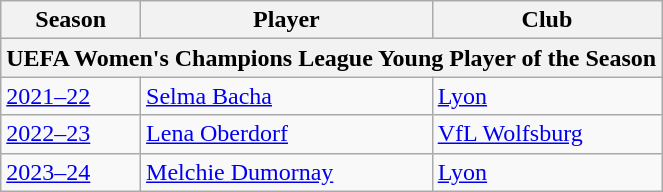<table class="wikitable">
<tr>
<th>Season</th>
<th>Player</th>
<th>Club</th>
</tr>
<tr>
<th colspan="3">UEFA Women's Champions League Young Player of the Season</th>
</tr>
<tr>
<td><a href='#'>2021–22</a></td>
<td> <a href='#'>Selma Bacha</a></td>
<td> <a href='#'>Lyon</a></td>
</tr>
<tr>
<td><a href='#'>2022–23</a></td>
<td> <a href='#'>Lena Oberdorf</a></td>
<td> <a href='#'>VfL Wolfsburg</a></td>
</tr>
<tr>
<td><a href='#'>2023–24</a></td>
<td> <a href='#'>Melchie Dumornay</a></td>
<td> <a href='#'>Lyon</a></td>
</tr>
</table>
